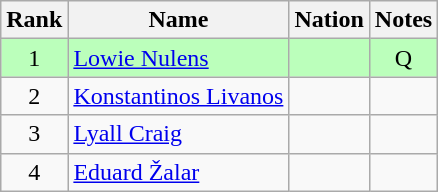<table class="wikitable sortable" style="text-align:center">
<tr>
<th>Rank</th>
<th>Name</th>
<th>Nation</th>
<th>Notes</th>
</tr>
<tr bgcolor=bbffbb>
<td>1</td>
<td align=left><a href='#'>Lowie Nulens</a></td>
<td align=left></td>
<td>Q</td>
</tr>
<tr>
<td>2</td>
<td align=left><a href='#'>Konstantinos Livanos</a></td>
<td align=left></td>
<td></td>
</tr>
<tr>
<td>3</td>
<td align=left><a href='#'>Lyall Craig</a></td>
<td align=left></td>
<td></td>
</tr>
<tr>
<td>4</td>
<td align=left><a href='#'>Eduard Žalar</a></td>
<td align=left></td>
<td></td>
</tr>
</table>
